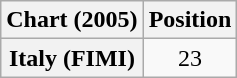<table class="wikitable plainrowheaders" style="text-align:center">
<tr>
<th>Chart (2005)</th>
<th>Position</th>
</tr>
<tr>
<th scope="row">Italy (FIMI)</th>
<td>23</td>
</tr>
</table>
